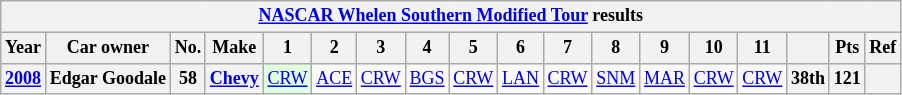<table class="wikitable" style="text-align:center; font-size:75%">
<tr>
<th colspan=21><a href='#'>NASCAR Whelen Southern Modified Tour</a> results</th>
</tr>
<tr>
<th>Year</th>
<th>Car owner</th>
<th>No.</th>
<th>Make</th>
<th>1</th>
<th>2</th>
<th>3</th>
<th>4</th>
<th>5</th>
<th>6</th>
<th>7</th>
<th>8</th>
<th>9</th>
<th>10</th>
<th>11</th>
<th></th>
<th>Pts</th>
<th>Ref</th>
</tr>
<tr>
<th><a href='#'>2008</a></th>
<th>Edgar Goodale</th>
<th>58</th>
<th><a href='#'>Chevy</a></th>
<td style="background:#DFFFDF;"><a href='#'>CRW</a><br></td>
<td><a href='#'>ACE</a></td>
<td><a href='#'>CRW</a></td>
<td><a href='#'>BGS</a></td>
<td><a href='#'>CRW</a></td>
<td><a href='#'>LAN</a></td>
<td><a href='#'>CRW</a></td>
<td><a href='#'>SNM</a></td>
<td><a href='#'>MAR</a></td>
<td><a href='#'>CRW</a></td>
<td><a href='#'>CRW</a></td>
<th>38th</th>
<th>121</th>
<th></th>
</tr>
</table>
